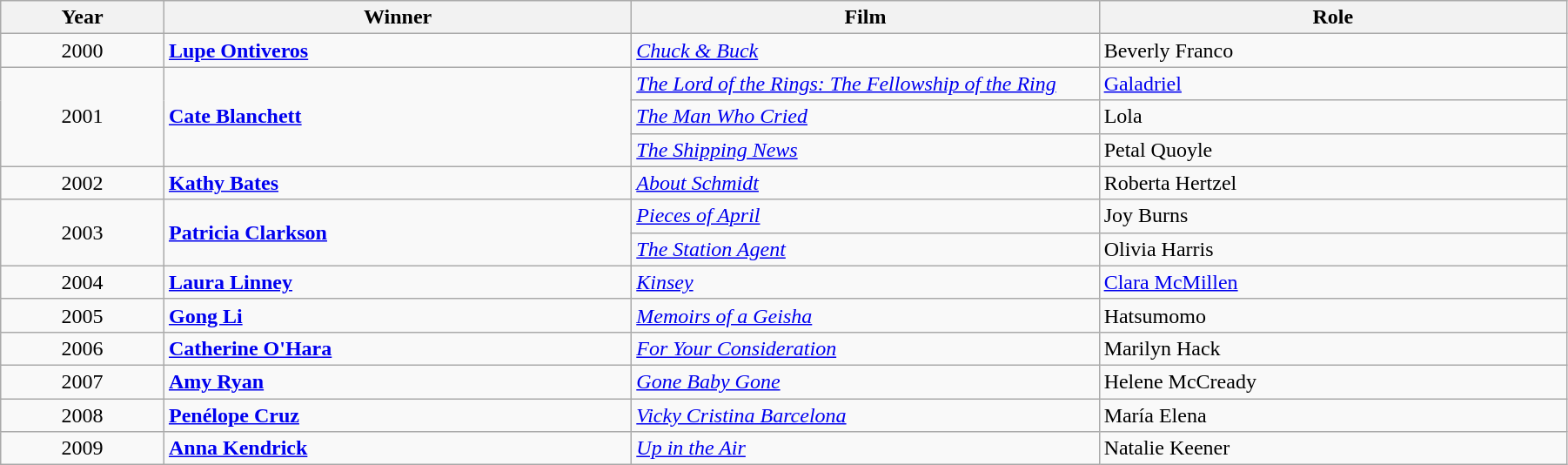<table class="wikitable" width="95%" cellpadding="5">
<tr>
<th width="100"><strong>Year</strong></th>
<th width="300"><strong>Winner</strong></th>
<th width="300"><strong>Film</strong></th>
<th width="300"><strong>Role</strong></th>
</tr>
<tr>
<td style="text-align:center;">2000</td>
<td><strong><a href='#'>Lupe Ontiveros</a></strong></td>
<td><em><a href='#'>Chuck & Buck</a></em></td>
<td>Beverly Franco</td>
</tr>
<tr>
<td rowspan="3" style="text-align:center;">2001</td>
<td rowspan="3"><strong><a href='#'>Cate Blanchett</a></strong></td>
<td><em><a href='#'>The Lord of the Rings: The Fellowship of the Ring</a></em></td>
<td><a href='#'>Galadriel</a></td>
</tr>
<tr>
<td><em><a href='#'>The Man Who Cried</a></em></td>
<td>Lola</td>
</tr>
<tr>
<td><em><a href='#'>The Shipping News</a></em></td>
<td>Petal Quoyle</td>
</tr>
<tr>
<td style="text-align:center;">2002</td>
<td><strong><a href='#'>Kathy Bates</a></strong></td>
<td><em><a href='#'>About Schmidt</a></em></td>
<td>Roberta Hertzel</td>
</tr>
<tr>
<td rowspan="2" style="text-align:center;">2003</td>
<td rowspan="2"><strong><a href='#'>Patricia Clarkson</a></strong></td>
<td><em><a href='#'>Pieces of April</a></em></td>
<td>Joy Burns</td>
</tr>
<tr>
<td><em><a href='#'>The Station Agent</a></em></td>
<td>Olivia Harris</td>
</tr>
<tr>
<td style="text-align:center;">2004</td>
<td><strong><a href='#'>Laura Linney</a></strong></td>
<td><em><a href='#'>Kinsey</a></em></td>
<td><a href='#'>Clara McMillen</a></td>
</tr>
<tr>
<td style="text-align:center;">2005</td>
<td><strong><a href='#'>Gong Li</a></strong></td>
<td><em><a href='#'>Memoirs of a Geisha</a></em></td>
<td>Hatsumomo</td>
</tr>
<tr>
<td style="text-align:center;">2006</td>
<td><strong><a href='#'>Catherine O'Hara</a></strong></td>
<td><em><a href='#'>For Your Consideration</a></em></td>
<td>Marilyn Hack</td>
</tr>
<tr>
<td style="text-align:center;">2007</td>
<td><strong><a href='#'>Amy Ryan</a></strong></td>
<td><em><a href='#'>Gone Baby Gone</a></em></td>
<td>Helene McCready</td>
</tr>
<tr>
<td style="text-align:center;">2008</td>
<td><strong><a href='#'>Penélope Cruz</a></strong></td>
<td><em><a href='#'>Vicky Cristina Barcelona</a></em></td>
<td>María Elena</td>
</tr>
<tr>
<td style="text-align:center;">2009</td>
<td><strong><a href='#'>Anna Kendrick</a></strong></td>
<td><em><a href='#'>Up in the Air</a></em></td>
<td>Natalie Keener</td>
</tr>
</table>
